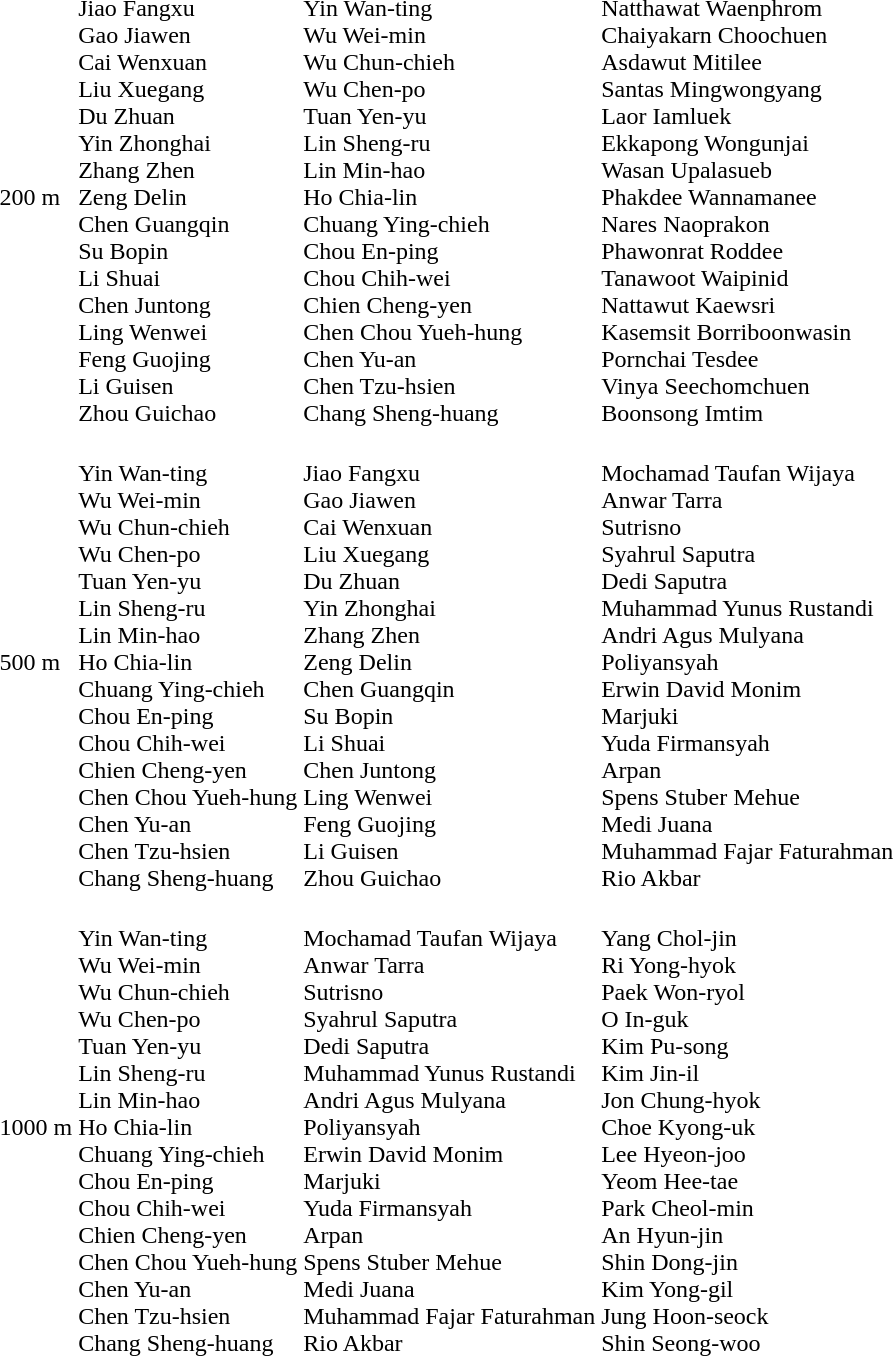<table>
<tr>
<td>200 m<br></td>
<td><br>Jiao Fangxu<br>Gao Jiawen<br>Cai Wenxuan<br>Liu Xuegang<br>Du Zhuan<br>Yin Zhonghai<br>Zhang Zhen<br>Zeng Delin<br>Chen Guangqin<br>Su Bopin<br>Li Shuai<br>Chen Juntong<br>Ling Wenwei<br>Feng Guojing<br>Li Guisen<br>Zhou Guichao</td>
<td><br>Yin Wan-ting<br>Wu Wei-min<br>Wu Chun-chieh<br>Wu Chen-po<br>Tuan Yen-yu<br>Lin Sheng-ru<br>Lin Min-hao<br>Ho Chia-lin<br>Chuang Ying-chieh<br>Chou En-ping<br>Chou Chih-wei<br>Chien Cheng-yen<br>Chen Chou Yueh-hung<br>Chen Yu-an<br>Chen Tzu-hsien<br>Chang Sheng-huang</td>
<td><br>Natthawat Waenphrom<br>Chaiyakarn Choochuen<br>Asdawut Mitilee<br>Santas Mingwongyang<br>Laor Iamluek<br>Ekkapong Wongunjai<br>Wasan Upalasueb<br>Phakdee Wannamanee<br>Nares Naoprakon<br>Phawonrat Roddee<br>Tanawoot Waipinid<br>Nattawut Kaewsri<br>Kasemsit Borriboonwasin<br>Pornchai Tesdee<br>Vinya Seechomchuen<br>Boonsong Imtim</td>
</tr>
<tr>
<td>500 m<br></td>
<td><br>Yin Wan-ting<br>Wu Wei-min<br>Wu Chun-chieh<br>Wu Chen-po<br>Tuan Yen-yu<br>Lin Sheng-ru<br>Lin Min-hao<br>Ho Chia-lin<br>Chuang Ying-chieh<br>Chou En-ping<br>Chou Chih-wei<br>Chien Cheng-yen<br>Chen Chou Yueh-hung<br>Chen Yu-an<br>Chen Tzu-hsien<br>Chang Sheng-huang</td>
<td><br>Jiao Fangxu<br>Gao Jiawen<br>Cai Wenxuan<br>Liu Xuegang<br>Du Zhuan<br>Yin Zhonghai<br>Zhang Zhen<br>Zeng Delin<br>Chen Guangqin<br>Su Bopin<br>Li Shuai<br>Chen Juntong<br>Ling Wenwei<br>Feng Guojing<br>Li Guisen<br>Zhou Guichao</td>
<td><br>Mochamad Taufan Wijaya<br>Anwar Tarra<br>Sutrisno<br>Syahrul Saputra<br>Dedi Saputra<br>Muhammad Yunus Rustandi<br>Andri Agus Mulyana<br>Poliyansyah<br>Erwin David Monim<br>Marjuki<br>Yuda Firmansyah<br>Arpan<br>Spens Stuber Mehue<br>Medi Juana<br>Muhammad Fajar Faturahman<br>Rio Akbar</td>
</tr>
<tr>
<td>1000 m<br></td>
<td><br>Yin Wan-ting<br>Wu Wei-min<br>Wu Chun-chieh<br>Wu Chen-po<br>Tuan Yen-yu<br>Lin Sheng-ru<br>Lin Min-hao<br>Ho Chia-lin<br>Chuang Ying-chieh<br>Chou En-ping<br>Chou Chih-wei<br>Chien Cheng-yen<br>Chen Chou Yueh-hung<br>Chen Yu-an<br>Chen Tzu-hsien<br>Chang Sheng-huang</td>
<td><br>Mochamad Taufan Wijaya<br>Anwar Tarra<br>Sutrisno<br>Syahrul Saputra<br>Dedi Saputra<br>Muhammad Yunus Rustandi<br>Andri Agus Mulyana<br>Poliyansyah<br>Erwin David Monim<br>Marjuki<br>Yuda Firmansyah<br>Arpan<br>Spens Stuber Mehue<br>Medi Juana<br>Muhammad Fajar Faturahman<br>Rio Akbar</td>
<td><br>Yang Chol-jin<br>Ri Yong-hyok<br>Paek Won-ryol<br>O In-guk<br>Kim Pu-song<br>Kim Jin-il<br>Jon Chung-hyok<br>Choe Kyong-uk<br>Lee Hyeon-joo<br>Yeom Hee-tae<br>Park Cheol-min<br>An Hyun-jin<br>Shin Dong-jin<br>Kim Yong-gil<br>Jung Hoon-seock<br>Shin Seong-woo</td>
</tr>
</table>
